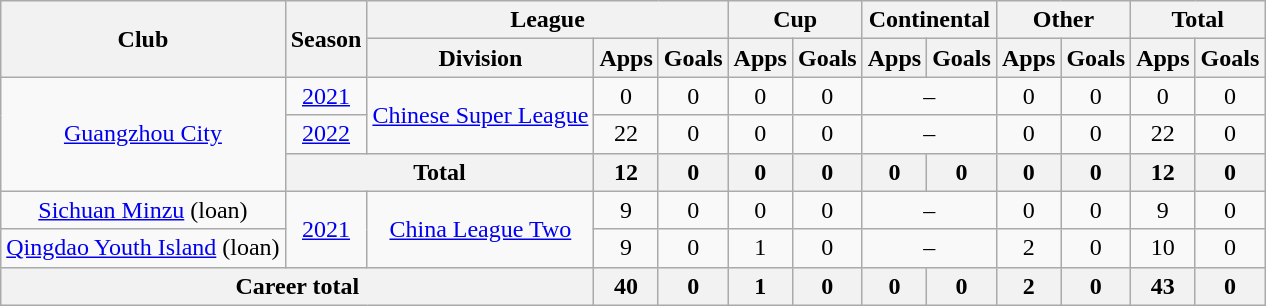<table class="wikitable" style="text-align: center">
<tr>
<th rowspan="2">Club</th>
<th rowspan="2">Season</th>
<th colspan="3">League</th>
<th colspan="2">Cup</th>
<th colspan="2">Continental</th>
<th colspan="2">Other</th>
<th colspan="2">Total</th>
</tr>
<tr>
<th>Division</th>
<th>Apps</th>
<th>Goals</th>
<th>Apps</th>
<th>Goals</th>
<th>Apps</th>
<th>Goals</th>
<th>Apps</th>
<th>Goals</th>
<th>Apps</th>
<th>Goals</th>
</tr>
<tr>
<td rowspan="3"><a href='#'>Guangzhou City</a></td>
<td><a href='#'>2021</a></td>
<td rowspan="2"><a href='#'>Chinese Super League</a></td>
<td>0</td>
<td>0</td>
<td>0</td>
<td>0</td>
<td colspan="2">–</td>
<td>0</td>
<td>0</td>
<td>0</td>
<td>0</td>
</tr>
<tr>
<td><a href='#'>2022</a></td>
<td>22</td>
<td>0</td>
<td>0</td>
<td>0</td>
<td colspan="2">–</td>
<td>0</td>
<td>0</td>
<td>22</td>
<td>0</td>
</tr>
<tr>
<th colspan=2>Total</th>
<th>12</th>
<th>0</th>
<th>0</th>
<th>0</th>
<th>0</th>
<th>0</th>
<th>0</th>
<th>0</th>
<th>12</th>
<th>0</th>
</tr>
<tr>
<td><a href='#'>Sichuan Minzu</a> (loan)</td>
<td rowspan="2"><a href='#'>2021</a></td>
<td rowspan="2"><a href='#'>China League Two</a></td>
<td>9</td>
<td>0</td>
<td>0</td>
<td>0</td>
<td colspan="2">–</td>
<td>0</td>
<td>0</td>
<td>9</td>
<td>0</td>
</tr>
<tr>
<td><a href='#'>Qingdao Youth Island</a> (loan)</td>
<td>9</td>
<td>0</td>
<td>1</td>
<td>0</td>
<td colspan="2">–</td>
<td>2</td>
<td>0</td>
<td>10</td>
<td>0</td>
</tr>
<tr>
<th colspan=3>Career total</th>
<th>40</th>
<th>0</th>
<th>1</th>
<th>0</th>
<th>0</th>
<th>0</th>
<th>2</th>
<th>0</th>
<th>43</th>
<th>0</th>
</tr>
</table>
